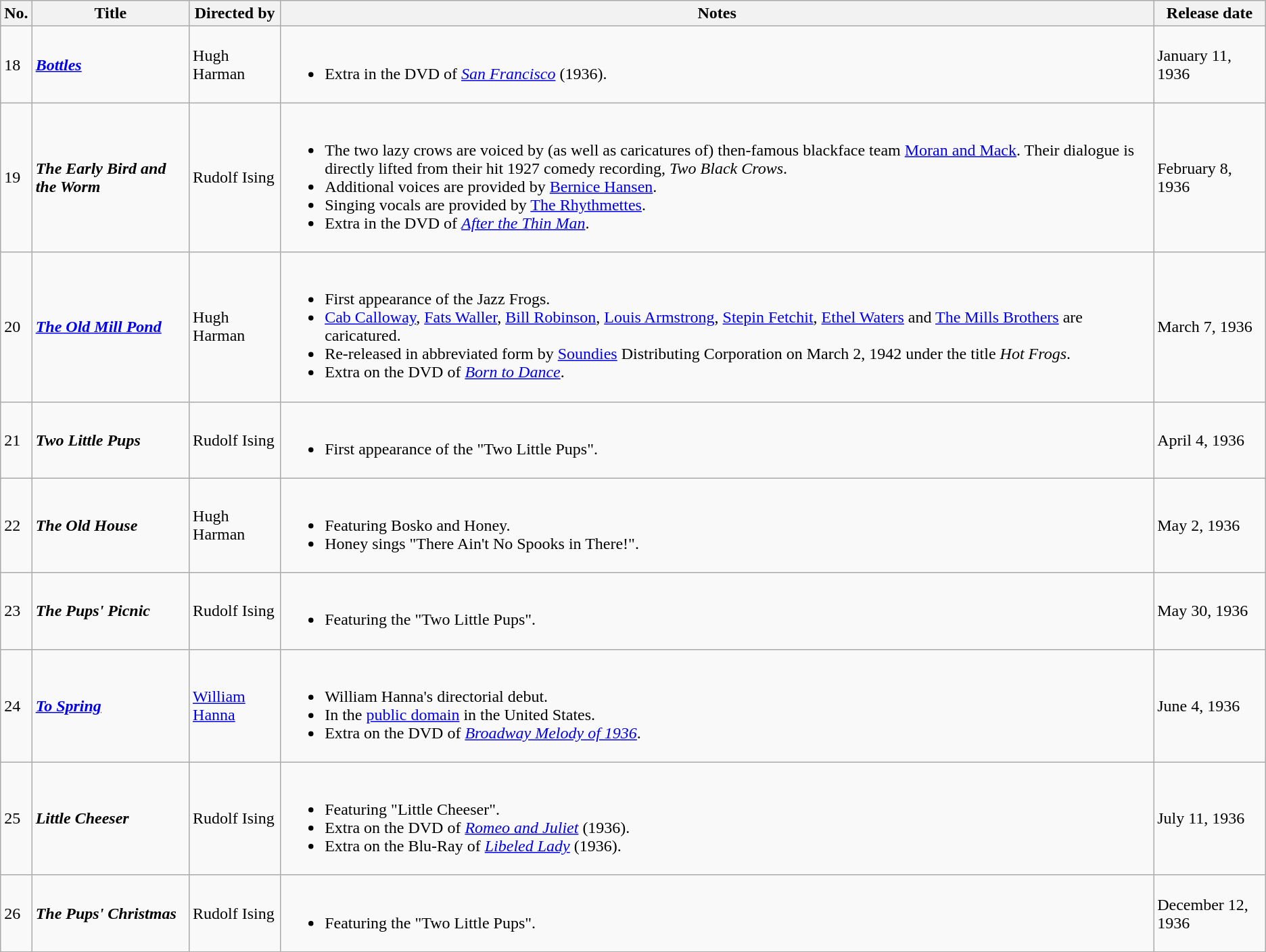<table class="wikitable">
<tr>
<th>No.</th>
<th>Title</th>
<th>Directed by</th>
<th>Notes</th>
<th>Release date</th>
</tr>
<tr>
<td>18</td>
<td><strong><em><a href='#'>Bottles</a></em></strong></td>
<td>Hugh Harman</td>
<td><br><ul><li>Extra in the DVD of <em><a href='#'>San Francisco</a></em> (1936).</li></ul></td>
<td>January 11, 1936</td>
</tr>
<tr>
<td>19</td>
<td><strong><em>The Early Bird and the Worm</em></strong></td>
<td>Rudolf Ising</td>
<td><br><ul><li>The two lazy crows are voiced by (as well as caricatures of) then-famous blackface team <a href='#'>Moran and Mack</a>. Their dialogue is directly lifted from their hit 1927 comedy recording, <em>Two Black Crows</em>.</li><li>Additional voices are provided by <a href='#'>Bernice Hansen</a>.</li><li>Singing vocals are provided by <a href='#'>The Rhythmettes</a>.</li><li>Extra in the DVD of <em><a href='#'>After the Thin Man</a></em>.</li></ul></td>
<td>February 8, 1936</td>
</tr>
<tr>
<td>20</td>
<td><strong><em><a href='#'>The Old Mill Pond</a></em></strong></td>
<td>Hugh Harman</td>
<td><br><ul><li>First appearance of the Jazz Frogs.</li><li><a href='#'>Cab Calloway</a>, <a href='#'>Fats Waller</a>, <a href='#'>Bill Robinson</a>, <a href='#'>Louis Armstrong</a>, <a href='#'>Stepin Fetchit</a>, <a href='#'>Ethel Waters</a> and <a href='#'>The Mills Brothers</a> are caricatured.</li><li>Re-released in abbreviated form by <a href='#'>Soundies</a> Distributing Corporation on March 2, 1942 under the title <em>Hot Frogs</em>.</li><li>Extra on the DVD of <em><a href='#'>Born to Dance</a></em>.</li></ul></td>
<td>March 7, 1936</td>
</tr>
<tr>
<td>21</td>
<td><strong><em>Two Little Pups</em></strong></td>
<td>Rudolf Ising</td>
<td><br><ul><li>First appearance of the "Two Little Pups".</li></ul></td>
<td>April 4, 1936</td>
</tr>
<tr>
<td>22</td>
<td><strong><em>The Old House</em></strong></td>
<td>Hugh Harman</td>
<td><br><ul><li>Featuring Bosko and Honey.</li><li>Honey sings "There Ain't No Spooks in There!".</li></ul></td>
<td>May 2, 1936</td>
</tr>
<tr>
<td>23</td>
<td><strong><em>The Pups' Picnic</em></strong></td>
<td>Rudolf Ising</td>
<td><br><ul><li>Featuring the "Two Little Pups".</li></ul></td>
<td>May 30, 1936</td>
</tr>
<tr>
<td>24</td>
<td><strong><em><a href='#'>To Spring</a></em></strong></td>
<td><a href='#'>William Hanna</a></td>
<td><br><ul><li>William Hanna's directorial debut.</li><li>In the <a href='#'>public domain</a> in the United States.</li><li>Extra on the DVD of <em><a href='#'>Broadway Melody of 1936</a></em>.</li></ul></td>
<td>June 4, 1936</td>
</tr>
<tr>
<td>25</td>
<td><strong><em>Little Cheeser</em></strong></td>
<td>Rudolf Ising</td>
<td><br><ul><li>Featuring "Little Cheeser".</li><li>Extra on the DVD of <em><a href='#'>Romeo and Juliet</a></em> (1936).</li><li>Extra on the Blu-Ray of <em><a href='#'>Libeled Lady</a></em> (1936).</li></ul></td>
<td>July 11, 1936</td>
</tr>
<tr>
<td>26</td>
<td><strong><em>The Pups' Christmas</em></strong></td>
<td>Rudolf Ising</td>
<td><br><ul><li>Featuring the "Two Little Pups".</li></ul></td>
<td>December 12, 1936</td>
</tr>
</table>
